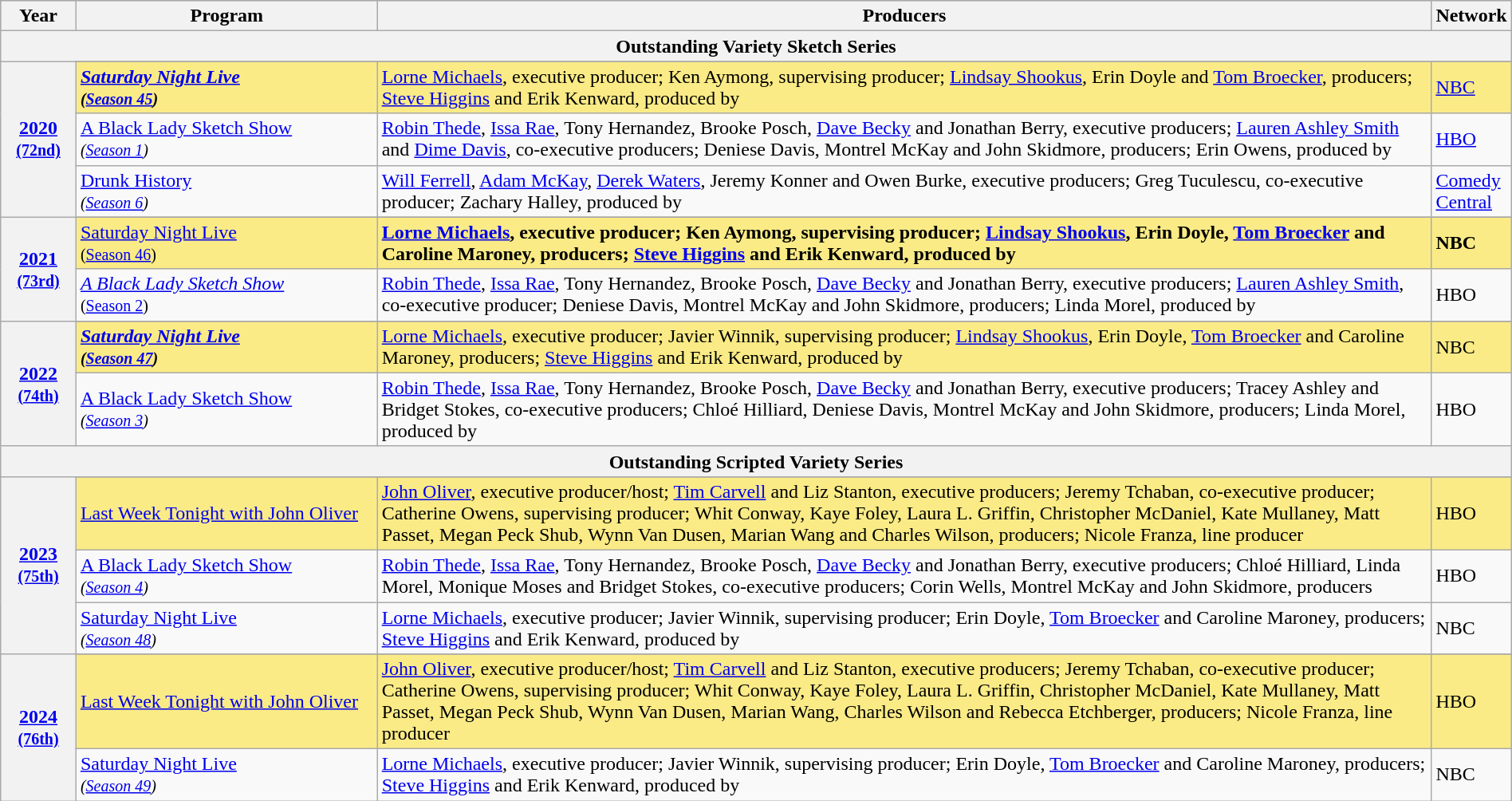<table class="wikitable" style="width:100%">
<tr bgcolor="#bebebe">
<th width="5%">Year</th>
<th width="20%">Program</th>
<th width="70%">Producers</th>
<th width="5%">Network</th>
</tr>
<tr>
<th colspan=4>Outstanding Variety Sketch Series</th>
</tr>
<tr>
<th rowspan="4" style="text-align:center"><a href='#'>2020</a><br><small><a href='#'>(72nd)</a></small><br></th>
</tr>
<tr style="background:#FAEB86">
<td><strong><em><a href='#'>Saturday Night Live</a><em><br><small>(<a href='#'>Season 45</a>)</small><strong></td>
<td></strong><a href='#'>Lorne Michaels</a>, executive producer; Ken Aymong, supervising producer; <a href='#'>Lindsay Shookus</a>, Erin Doyle and <a href='#'>Tom Broecker</a>, producers; <a href='#'>Steve Higgins</a> and Erik Kenward, produced by<strong></td>
<td></strong><a href='#'>NBC</a><strong></td>
</tr>
<tr>
<td></em><a href='#'>A Black Lady Sketch Show</a><em><br><small>(<a href='#'>Season 1</a>)</small></td>
<td><a href='#'>Robin Thede</a>, <a href='#'>Issa Rae</a>, Tony Hernandez, Brooke Posch, <a href='#'>Dave Becky</a> and Jonathan Berry, executive producers; <a href='#'>Lauren Ashley Smith</a> and <a href='#'>Dime Davis</a>, co-executive producers; Deniese Davis, Montrel McKay and John Skidmore, producers; Erin Owens, produced by</td>
<td><a href='#'>HBO</a></td>
</tr>
<tr>
<td></em><a href='#'>Drunk History</a><em><br><small>(<a href='#'>Season 6</a>)</small></td>
<td><a href='#'>Will Ferrell</a>, <a href='#'>Adam McKay</a>, <a href='#'>Derek Waters</a>, Jeremy Konner and Owen Burke, executive producers; Greg Tuculescu, co-executive producer; Zachary Halley, produced by</td>
<td><a href='#'>Comedy Central</a></td>
</tr>
<tr>
<th rowspan="3" style="text-align:center"><a href='#'>2021</a><br><small><a href='#'>(73rd)</a></small><br></th>
</tr>
<tr style="background:#FAEB86">
<td></em></strong><a href='#'>Saturday Night Live</a></em><br><small>(<a href='#'>Season 46</a>)</small></strong></td>
<td><strong><a href='#'>Lorne Michaels</a>, executive producer; Ken Aymong, supervising producer; <a href='#'>Lindsay Shookus</a>, Erin Doyle, <a href='#'>Tom Broecker</a> and Caroline Maroney, producers; <a href='#'>Steve Higgins</a> and Erik Kenward, produced by</strong></td>
<td><strong>NBC</strong></td>
</tr>
<tr>
<td><em><a href='#'>A Black Lady Sketch Show</a></em><br><small>(<a href='#'>Season 2</a>)</small></td>
<td><a href='#'>Robin Thede</a>, <a href='#'>Issa Rae</a>, Tony Hernandez, Brooke Posch, <a href='#'>Dave Becky</a> and Jonathan Berry, executive producers; <a href='#'>Lauren Ashley Smith</a>, co-executive producer; Deniese Davis, Montrel McKay and John Skidmore, producers; Linda Morel, produced by</td>
<td>HBO</td>
</tr>
<tr>
<th rowspan="3" style="text-align:center"><a href='#'>2022</a><br><small><a href='#'>(74th)</a></small><br></th>
</tr>
<tr style="background:#FAEB86">
<td><strong><em><a href='#'>Saturday Night Live</a><em><br><small>(<a href='#'>Season 47</a>)</small><strong></td>
<td></strong><a href='#'>Lorne Michaels</a>, executive producer; Javier Winnik, supervising producer; <a href='#'>Lindsay Shookus</a>, Erin Doyle, <a href='#'>Tom Broecker</a> and Caroline Maroney, producers; <a href='#'>Steve Higgins</a> and Erik Kenward, produced by<strong></td>
<td></strong>NBC<strong></td>
</tr>
<tr>
<td></em><a href='#'>A Black Lady Sketch Show</a><em><br><small>(<a href='#'>Season 3</a>)</small></td>
<td><a href='#'>Robin Thede</a>, <a href='#'>Issa Rae</a>, Tony Hernandez, Brooke Posch, <a href='#'>Dave Becky</a> and Jonathan Berry, executive producers; Tracey Ashley and Bridget Stokes, co-executive producers; Chloé Hilliard, Deniese Davis, Montrel McKay and John Skidmore, producers; Linda Morel, produced by</td>
<td>HBO</td>
</tr>
<tr>
<th colspan="4">Outstanding Scripted Variety Series</th>
</tr>
<tr>
<th rowspan="4" style="text-align:center"><a href='#'>2023</a><br><small><a href='#'>(75th)</a></small><br></th>
</tr>
<tr style="background:#FAEB86">
<td></em></strong><a href='#'>Last Week Tonight with John Oliver</a><strong><em></td>
<td></strong><a href='#'>John Oliver</a>, executive producer/host; <a href='#'>Tim Carvell</a> and Liz Stanton, executive producers; Jeremy Tchaban, co-executive producer; Catherine Owens, supervising producer; Whit Conway, Kaye Foley, Laura L. Griffin, Christopher McDaniel, Kate Mullaney, Matt Passet, Megan Peck Shub, Wynn Van Dusen, Marian Wang and Charles Wilson, producers; Nicole Franza, line producer<strong></td>
<td></strong>HBO<strong></td>
</tr>
<tr>
<td></em><a href='#'>A Black Lady Sketch Show</a><em><br><small>(<a href='#'>Season 4</a>)</small></td>
<td><a href='#'>Robin Thede</a>, <a href='#'>Issa Rae</a>, Tony Hernandez, Brooke Posch, <a href='#'>Dave Becky</a> and Jonathan Berry, executive producers; Chloé Hilliard, Linda Morel, Monique Moses and Bridget Stokes, co-executive producers; Corin Wells, Montrel McKay and John Skidmore, producers</td>
<td>HBO</td>
</tr>
<tr>
<td></em><a href='#'>Saturday Night Live</a><em><br><small>(<a href='#'>Season 48</a>)</small></td>
<td><a href='#'>Lorne Michaels</a>, executive producer; Javier Winnik, supervising producer; Erin Doyle, <a href='#'>Tom Broecker</a> and Caroline Maroney, producers; <a href='#'>Steve Higgins</a> and Erik Kenward, produced by</td>
<td>NBC</td>
</tr>
<tr>
<th rowspan="3" style="text-align:center"><a href='#'>2024</a><br><small><a href='#'>(76th)</a></small><br></th>
</tr>
<tr style="background:#FAEB86">
<td></em></strong><a href='#'>Last Week Tonight with John Oliver</a><strong><em></td>
<td></strong><a href='#'>John Oliver</a>, executive producer/host; <a href='#'>Tim Carvell</a> and Liz Stanton, executive producers; Jeremy Tchaban, co-executive producer; Catherine Owens, supervising producer; Whit Conway, Kaye Foley, Laura L. Griffin, Christopher McDaniel, Kate Mullaney, Matt Passet, Megan Peck Shub, Wynn Van Dusen, Marian Wang, Charles Wilson and Rebecca Etchberger, producers; Nicole Franza, line producer<strong></td>
<td></strong>HBO<strong></td>
</tr>
<tr>
<td></em><a href='#'>Saturday Night Live</a><em><br><small>(<a href='#'>Season 49</a>)</small></td>
<td><a href='#'>Lorne Michaels</a>, executive producer; Javier Winnik, supervising producer; Erin Doyle, <a href='#'>Tom Broecker</a> and Caroline Maroney, producers; <a href='#'>Steve Higgins</a> and Erik Kenward, produced by</td>
<td>NBC</td>
</tr>
</table>
